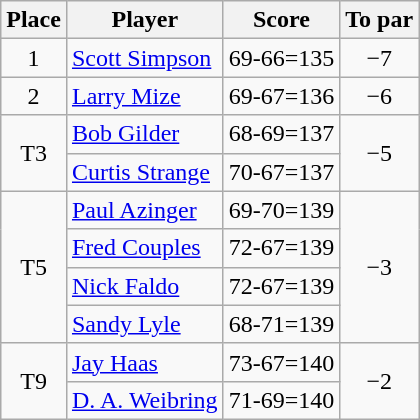<table class="wikitable">
<tr>
<th>Place</th>
<th>Player</th>
<th>Score</th>
<th>To par</th>
</tr>
<tr>
<td align=center>1</td>
<td> <a href='#'>Scott Simpson</a></td>
<td align=center>69-66=135</td>
<td align=center>−7</td>
</tr>
<tr>
<td align=center>2</td>
<td> <a href='#'>Larry Mize</a></td>
<td align=center>69-67=136</td>
<td align=center>−6</td>
</tr>
<tr>
<td rowspan="2" align=center>T3</td>
<td> <a href='#'>Bob Gilder</a></td>
<td align=center>68-69=137</td>
<td rowspan="2" align=center>−5</td>
</tr>
<tr>
<td> <a href='#'>Curtis Strange</a></td>
<td align=center>70-67=137</td>
</tr>
<tr>
<td rowspan="4" align=center>T5</td>
<td> <a href='#'>Paul Azinger</a></td>
<td align=center>69-70=139</td>
<td rowspan="4" align=center>−3</td>
</tr>
<tr>
<td> <a href='#'>Fred Couples</a></td>
<td align=center>72-67=139</td>
</tr>
<tr>
<td> <a href='#'>Nick Faldo</a></td>
<td align=center>72-67=139</td>
</tr>
<tr>
<td> <a href='#'>Sandy Lyle</a></td>
<td align=center>68-71=139</td>
</tr>
<tr>
<td rowspan="2" align=center>T9</td>
<td> <a href='#'>Jay Haas</a></td>
<td align=center>73-67=140</td>
<td rowspan="2" align=center>−2</td>
</tr>
<tr>
<td> <a href='#'>D. A. Weibring</a></td>
<td align=center>71-69=140</td>
</tr>
</table>
